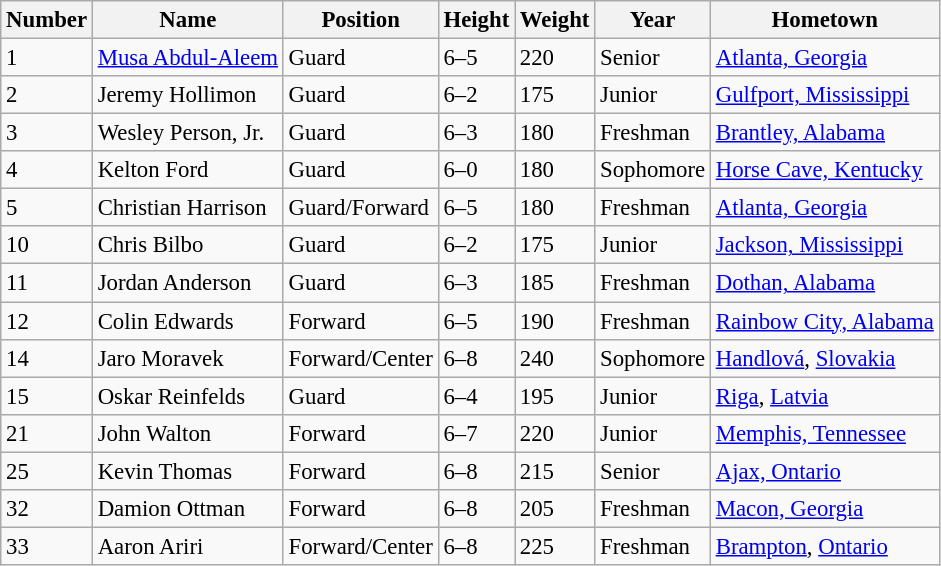<table class="wikitable sortable" style="font-size: 95%;">
<tr>
<th>Number</th>
<th>Name</th>
<th>Position</th>
<th>Height</th>
<th>Weight</th>
<th>Year</th>
<th>Hometown</th>
</tr>
<tr>
<td>1</td>
<td><a href='#'>Musa Abdul-Aleem</a></td>
<td>Guard</td>
<td>6–5</td>
<td>220</td>
<td>Senior</td>
<td><a href='#'>Atlanta, Georgia</a></td>
</tr>
<tr>
<td>2</td>
<td>Jeremy Hollimon</td>
<td>Guard</td>
<td>6–2</td>
<td>175</td>
<td>Junior</td>
<td><a href='#'>Gulfport, Mississippi</a></td>
</tr>
<tr>
<td>3</td>
<td>Wesley Person, Jr.</td>
<td>Guard</td>
<td>6–3</td>
<td>180</td>
<td>Freshman</td>
<td><a href='#'>Brantley, Alabama</a></td>
</tr>
<tr>
<td>4</td>
<td>Kelton Ford</td>
<td>Guard</td>
<td>6–0</td>
<td>180</td>
<td>Sophomore</td>
<td><a href='#'>Horse Cave, Kentucky</a></td>
</tr>
<tr>
<td>5</td>
<td>Christian Harrison</td>
<td>Guard/Forward</td>
<td>6–5</td>
<td>180</td>
<td>Freshman</td>
<td><a href='#'>Atlanta, Georgia</a></td>
</tr>
<tr>
<td>10</td>
<td>Chris Bilbo</td>
<td>Guard</td>
<td>6–2</td>
<td>175</td>
<td>Junior</td>
<td><a href='#'>Jackson, Mississippi</a></td>
</tr>
<tr>
<td>11</td>
<td>Jordan Anderson</td>
<td>Guard</td>
<td>6–3</td>
<td>185</td>
<td>Freshman</td>
<td><a href='#'>Dothan, Alabama</a></td>
</tr>
<tr>
<td>12</td>
<td>Colin Edwards</td>
<td>Forward</td>
<td>6–5</td>
<td>190</td>
<td>Freshman</td>
<td><a href='#'>Rainbow City, Alabama</a></td>
</tr>
<tr>
<td>14</td>
<td>Jaro Moravek</td>
<td>Forward/Center</td>
<td>6–8</td>
<td>240</td>
<td>Sophomore</td>
<td><a href='#'>Handlová</a>, <a href='#'>Slovakia</a></td>
</tr>
<tr>
<td>15</td>
<td>Oskar Reinfelds</td>
<td>Guard</td>
<td>6–4</td>
<td>195</td>
<td>Junior</td>
<td><a href='#'>Riga</a>, <a href='#'>Latvia</a></td>
</tr>
<tr>
<td>21</td>
<td>John Walton</td>
<td>Forward</td>
<td>6–7</td>
<td>220</td>
<td>Junior</td>
<td><a href='#'>Memphis, Tennessee</a></td>
</tr>
<tr>
<td>25</td>
<td>Kevin Thomas</td>
<td>Forward</td>
<td>6–8</td>
<td>215</td>
<td>Senior</td>
<td><a href='#'>Ajax, Ontario</a></td>
</tr>
<tr>
<td>32</td>
<td>Damion Ottman</td>
<td>Forward</td>
<td>6–8</td>
<td>205</td>
<td>Freshman</td>
<td><a href='#'>Macon, Georgia</a></td>
</tr>
<tr>
<td>33</td>
<td>Aaron Ariri</td>
<td>Forward/Center</td>
<td>6–8</td>
<td>225</td>
<td>Freshman</td>
<td><a href='#'>Brampton</a>, <a href='#'>Ontario</a></td>
</tr>
</table>
